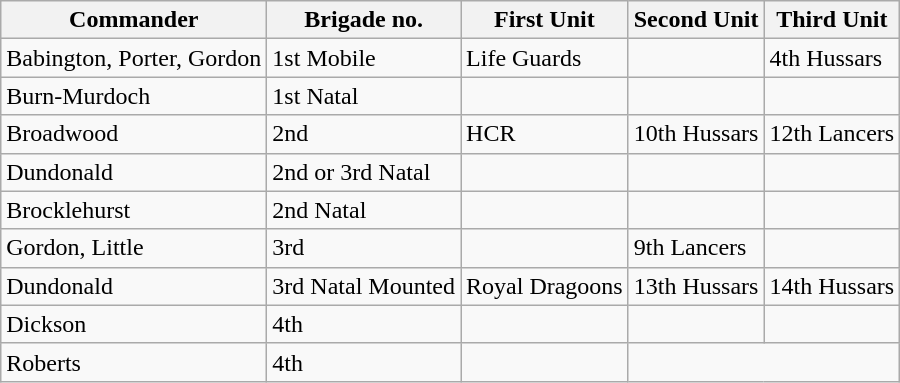<table class="wikitable">
<tr>
<th>Commander</th>
<th>Brigade no.</th>
<th>First Unit</th>
<th>Second Unit</th>
<th>Third Unit</th>
</tr>
<tr>
<td>Babington, Porter, Gordon</td>
<td>1st Mobile</td>
<td>Life Guards</td>
<td></td>
<td>4th Hussars</td>
</tr>
<tr>
<td>Burn-Murdoch</td>
<td>1st Natal</td>
<td></td>
<td></td>
<td></td>
</tr>
<tr>
<td>Broadwood</td>
<td>2nd</td>
<td>HCR</td>
<td>10th Hussars</td>
<td>12th Lancers</td>
</tr>
<tr>
<td>Dundonald</td>
<td>2nd or 3rd Natal</td>
<td></td>
<td></td>
<td></td>
</tr>
<tr>
<td>Brocklehurst</td>
<td>2nd Natal</td>
<td></td>
<td></td>
<td></td>
</tr>
<tr>
<td>Gordon, Little</td>
<td>3rd</td>
<td></td>
<td>9th Lancers</td>
<td></td>
</tr>
<tr>
<td>Dundonald</td>
<td>3rd Natal Mounted</td>
<td>Royal Dragoons</td>
<td>13th Hussars</td>
<td>14th Hussars</td>
</tr>
<tr>
<td>Dickson</td>
<td>4th</td>
<td></td>
<td></td>
<td></td>
</tr>
<tr>
<td>Roberts</td>
<td>4th</td>
<td></td>
</tr>
</table>
